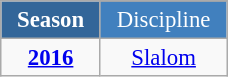<table class="wikitable"  style="font-size:95%; text-align:center; border:gray solid 1px; width:12%;">
<tr style="background:#369; color:white;">
<td rowspan="2" style="width:5%;"><strong>Season</strong></td>
</tr>
<tr style="background:#4180be; color:white;">
<td style="width:5%;">Discipline</td>
</tr>
<tr>
<td><strong><a href='#'>2016</a></strong></td>
<td><a href='#'>Slalom</a></td>
</tr>
</table>
